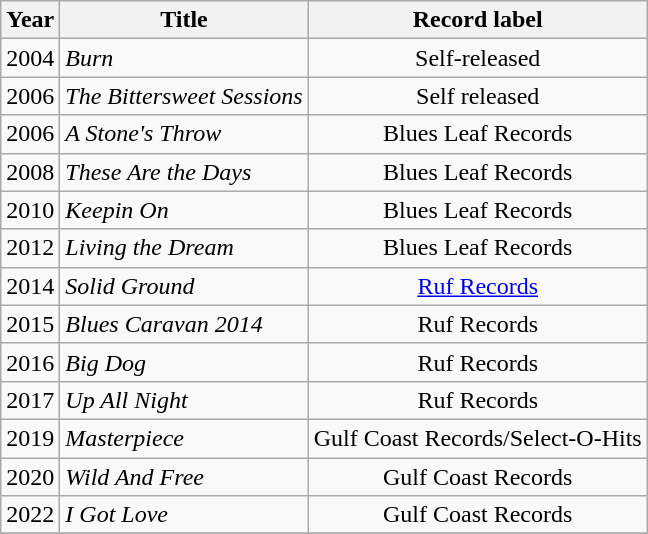<table class="wikitable sortable">
<tr>
<th>Year</th>
<th>Title</th>
<th>Record label</th>
</tr>
<tr>
<td>2004</td>
<td><em>Burn</em></td>
<td style="text-align:center;">Self-released</td>
</tr>
<tr>
<td>2006</td>
<td><em>The Bittersweet Sessions</em></td>
<td style="text-align:center;">Self released</td>
</tr>
<tr>
<td>2006</td>
<td><em>A Stone's Throw</em></td>
<td style="text-align:center;">Blues Leaf Records</td>
</tr>
<tr>
<td>2008</td>
<td><em>These Are the Days</em></td>
<td style="text-align:center;">Blues Leaf Records</td>
</tr>
<tr>
<td>2010</td>
<td><em>Keepin On</em></td>
<td style="text-align:center;">Blues Leaf Records</td>
</tr>
<tr>
<td>2012</td>
<td><em>Living the Dream</em></td>
<td style="text-align:center;">Blues Leaf Records</td>
</tr>
<tr>
<td>2014</td>
<td><em>Solid Ground</em></td>
<td style="text-align:center;"><a href='#'>Ruf Records</a></td>
</tr>
<tr>
<td>2015</td>
<td><em>Blues Caravan 2014</em></td>
<td style="text-align:center;">Ruf Records</td>
</tr>
<tr>
<td>2016</td>
<td><em>Big Dog</em></td>
<td style="text-align:center;">Ruf Records</td>
</tr>
<tr>
<td>2017</td>
<td><em>Up All Night</em></td>
<td style="text-align:center;">Ruf Records</td>
</tr>
<tr>
<td>2019</td>
<td><em>Masterpiece</em></td>
<td style="text-align:center;">Gulf Coast Records/Select-O-Hits</td>
</tr>
<tr>
<td>2020</td>
<td><em>Wild And Free</em></td>
<td style="text-align:center;">Gulf Coast Records</td>
</tr>
<tr>
<td>2022</td>
<td><em>I Got Love</em></td>
<td style="text-align:center;">Gulf Coast Records</td>
</tr>
<tr>
</tr>
</table>
